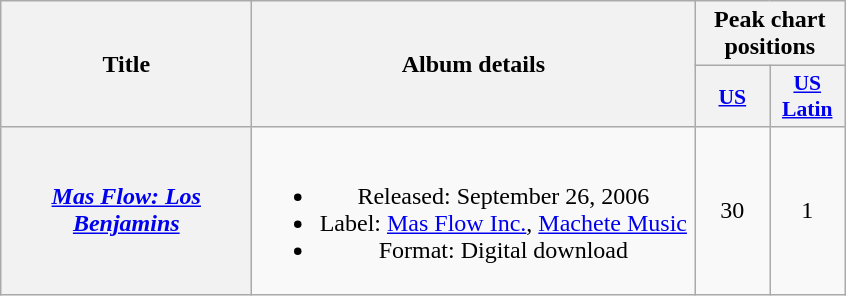<table class="wikitable plainrowheaders" style="text-align:center;" border="1">
<tr>
<th scope="col" rowspan="2" style="width:10em;">Title</th>
<th scope="col" rowspan="2" style="width:18em;">Album details</th>
<th scope="col" colspan="2">Peak chart positions</th>
</tr>
<tr>
<th scope="col" style="width:3em;font-size:90%;"><a href='#'>US</a><br></th>
<th scope="col" style="width:3em;font-size:90%;"><a href='#'>US<br>Latin</a><br></th>
</tr>
<tr>
<th scope="row"><em><a href='#'>Mas Flow: Los Benjamins</a></em><br></th>
<td><br><ul><li>Released: September 26, 2006</li><li>Label: <a href='#'>Mas Flow Inc.</a>, <a href='#'>Machete Music</a></li><li>Format: Digital download</li></ul></td>
<td>30</td>
<td>1</td>
</tr>
</table>
